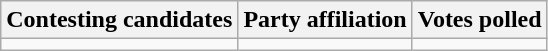<table class="wikitable sortable">
<tr>
<th>Contesting candidates</th>
<th>Party affiliation</th>
<th>Votes polled</th>
</tr>
<tr>
<td></td>
<td></td>
<td></td>
</tr>
</table>
